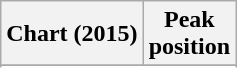<table class="wikitable sortable plainrowheaders" style="text-align:center">
<tr>
<th scope="col">Chart (2015)</th>
<th scope="col">Peak<br> position</th>
</tr>
<tr>
</tr>
<tr>
</tr>
</table>
